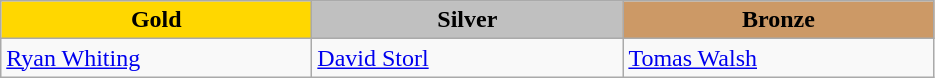<table class="wikitable" style="text-align:left">
<tr align="center">
<td width=200 bgcolor=gold><strong>Gold</strong></td>
<td width=200 bgcolor=silver><strong>Silver</strong></td>
<td width=200 bgcolor=CC9966><strong>Bronze</strong></td>
</tr>
<tr>
<td><a href='#'>Ryan Whiting</a><br><em></em></td>
<td><a href='#'>David Storl</a><br><em></em></td>
<td><a href='#'>Tomas Walsh</a><br><em></em></td>
</tr>
</table>
